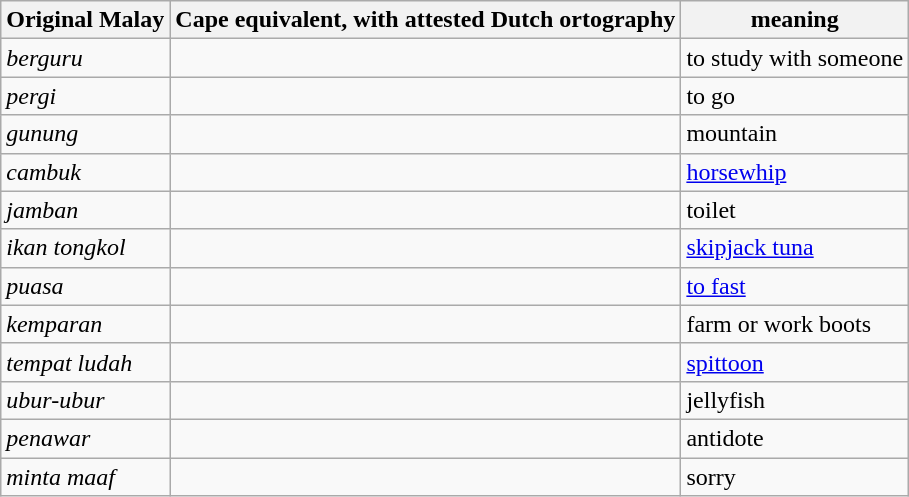<table class="wikitable">
<tr>
<th>Original Malay</th>
<th>Cape equivalent, with attested Dutch ortography</th>
<th>meaning</th>
</tr>
<tr>
<td><em>berguru</em></td>
<td><banghoeroe></td>
<td>to study with someone</td>
</tr>
<tr>
<td><em>pergi</em></td>
<td><piki></td>
<td>to go</td>
</tr>
<tr>
<td><em>gunung</em></td>
<td><goeni></td>
<td>mountain</td>
</tr>
<tr>
<td><em>cambuk</em></td>
<td><sambok></td>
<td><a href='#'>horsewhip</a></td>
</tr>
<tr>
<td><em>jamban</em></td>
<td><djammang></td>
<td>toilet</td>
</tr>
<tr>
<td><em>ikan tongkol</em></td>
<td><katonkel></td>
<td><a href='#'>skipjack tuna</a></td>
</tr>
<tr>
<td><em>puasa</em></td>
<td><kewassa></td>
<td><a href='#'>to fast</a></td>
</tr>
<tr>
<td><em>kemparan</em></td>
<td><kaparrang></td>
<td>farm or work boots</td>
</tr>
<tr>
<td><em>tempat ludah</em></td>
<td><tamploera></td>
<td><a href='#'>spittoon</a></td>
</tr>
<tr>
<td><em>ubur-ubur</em></td>
<td><oeroer></td>
<td>jellyfish</td>
</tr>
<tr>
<td><em>penawar</em></td>
<td><panaar></td>
<td>antidote</td>
</tr>
<tr>
<td><em>minta maaf</em></td>
<td><tamaaf></td>
<td>sorry</td>
</tr>
</table>
